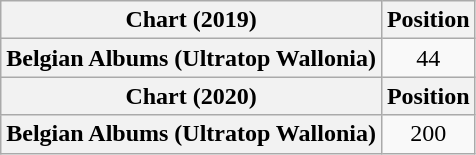<table class="wikitable plainrowheaders" style="text-align:center">
<tr>
<th scope="col">Chart (2019)</th>
<th scope="col">Position</th>
</tr>
<tr>
<th scope="row">Belgian Albums (Ultratop Wallonia)</th>
<td>44</td>
</tr>
<tr>
<th scope="col">Chart (2020)</th>
<th scope="col">Position</th>
</tr>
<tr>
<th scope="row">Belgian Albums (Ultratop Wallonia)</th>
<td>200</td>
</tr>
</table>
